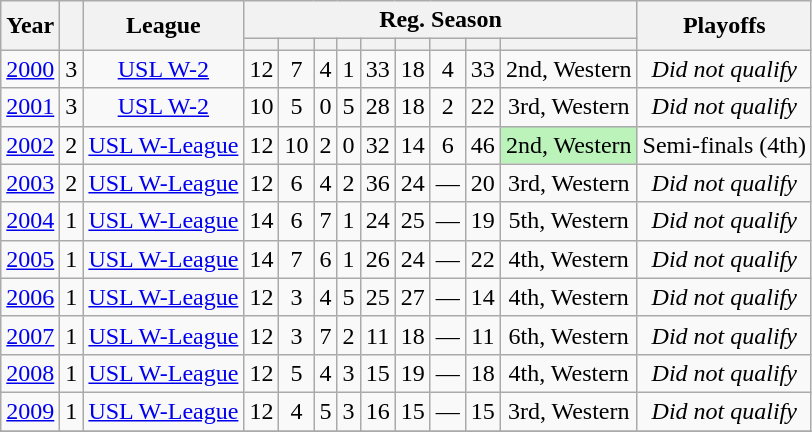<table class="wikitable" style="text-align:center;">
<tr>
<th rowspan=2 scope="col">Year</th>
<th rowspan=2 scope="col"></th>
<th rowspan=2 scope="col">League</th>
<th colspan=9 scope="colgroup">Reg. Season</th>
<th rowspan=2 scope="col">Playoffs</th>
</tr>
<tr>
<th scope="col"></th>
<th scope="col"></th>
<th scope="col"></th>
<th scope="col"></th>
<th scope="col"></th>
<th scope="col"></th>
<th scope="col"></th>
<th scope="col"></th>
<th scope="col"></th>
</tr>
<tr>
<td><a href='#'>2000</a></td>
<td>3</td>
<td><a href='#'>USL W-2</a></td>
<td>12</td>
<td>7</td>
<td>4</td>
<td>1</td>
<td>33</td>
<td>18</td>
<td>4</td>
<td>33 </td>
<td>2nd, Western</td>
<td><em>Did not qualify</em></td>
</tr>
<tr>
<td><a href='#'>2001</a></td>
<td>3</td>
<td><a href='#'>USL W-2</a></td>
<td>10</td>
<td>5</td>
<td>0</td>
<td>5</td>
<td>28</td>
<td>18</td>
<td>2</td>
<td>22</td>
<td>3rd, Western</td>
<td><em>Did not qualify</em></td>
</tr>
<tr>
<td><a href='#'>2002</a></td>
<td>2</td>
<td><a href='#'>USL W-League</a></td>
<td>12</td>
<td>10</td>
<td>2</td>
<td>0</td>
<td>32</td>
<td>14</td>
<td>6</td>
<td>46</td>
<td style="background:#BBF3BB;">2nd, Western</td>
<td>Semi-finals (4th)</td>
</tr>
<tr>
<td><a href='#'>2003</a></td>
<td>2</td>
<td><a href='#'>USL W-League</a></td>
<td>12</td>
<td>6</td>
<td>4</td>
<td>2</td>
<td>36</td>
<td>24</td>
<td>—</td>
<td>20</td>
<td>3rd, Western</td>
<td><em>Did not qualify</em></td>
</tr>
<tr>
<td><a href='#'>2004</a></td>
<td>1</td>
<td><a href='#'>USL W-League</a></td>
<td>14</td>
<td>6</td>
<td>7</td>
<td>1</td>
<td>24</td>
<td>25</td>
<td>—</td>
<td>19</td>
<td>5th, Western</td>
<td><em>Did not qualify</em></td>
</tr>
<tr>
<td><a href='#'>2005</a></td>
<td>1</td>
<td><a href='#'>USL W-League</a></td>
<td>14</td>
<td>7</td>
<td>6</td>
<td>1</td>
<td>26</td>
<td>24</td>
<td>—</td>
<td>22</td>
<td>4th, Western</td>
<td><em>Did not qualify</em></td>
</tr>
<tr>
<td><a href='#'>2006</a></td>
<td>1</td>
<td><a href='#'>USL W-League</a></td>
<td>12</td>
<td>3</td>
<td>4</td>
<td>5</td>
<td>25</td>
<td>27</td>
<td>—</td>
<td>14</td>
<td>4th, Western</td>
<td><em>Did not qualify</em></td>
</tr>
<tr>
<td><a href='#'>2007</a></td>
<td>1</td>
<td><a href='#'>USL W-League</a></td>
<td>12</td>
<td>3</td>
<td>7</td>
<td>2</td>
<td>11</td>
<td>18</td>
<td>—</td>
<td>11</td>
<td>6th, Western</td>
<td><em>Did not qualify</em></td>
</tr>
<tr>
<td><a href='#'>2008</a></td>
<td>1</td>
<td><a href='#'>USL W-League</a></td>
<td>12</td>
<td>5</td>
<td>4</td>
<td>3</td>
<td>15</td>
<td>19</td>
<td>—</td>
<td>18</td>
<td>4th, Western</td>
<td><em>Did not qualify</em></td>
</tr>
<tr>
<td><a href='#'>2009</a></td>
<td>1</td>
<td><a href='#'>USL W-League</a></td>
<td>12</td>
<td>4</td>
<td>5</td>
<td>3</td>
<td>16</td>
<td>15</td>
<td>—</td>
<td>15</td>
<td>3rd, Western</td>
<td><em>Did not qualify</em></td>
</tr>
<tr>
</tr>
</table>
